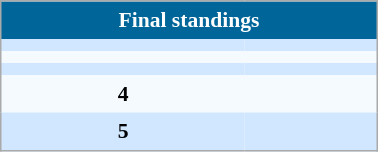<table align=center cellpadding="4" cellspacing="0" style="background: #f9f9f9; border: 1px #aaa solid; border-collapse: collapse; font-size: 90%;" width=20%>
<tr align=center bgcolor=#006699 style="color:white;">
<th width=100% colspan=2>Final standings</th>
</tr>
<tr align=center bgcolor=#D0E7FF>
<td></td>
<td align=left></td>
</tr>
<tr align=center bgcolor=#F5FAFF>
<td></td>
<td align=left></td>
</tr>
<tr align=center bgcolor=#D0E7FF>
<td></td>
<td align=left></td>
</tr>
<tr align=center bgcolor=#F5FAFF>
<td><strong>4</strong></td>
<td align=left></td>
</tr>
<tr align=center bgcolor=#D0E7FF>
<td><strong>5</strong></td>
<td align=left></td>
</tr>
</table>
